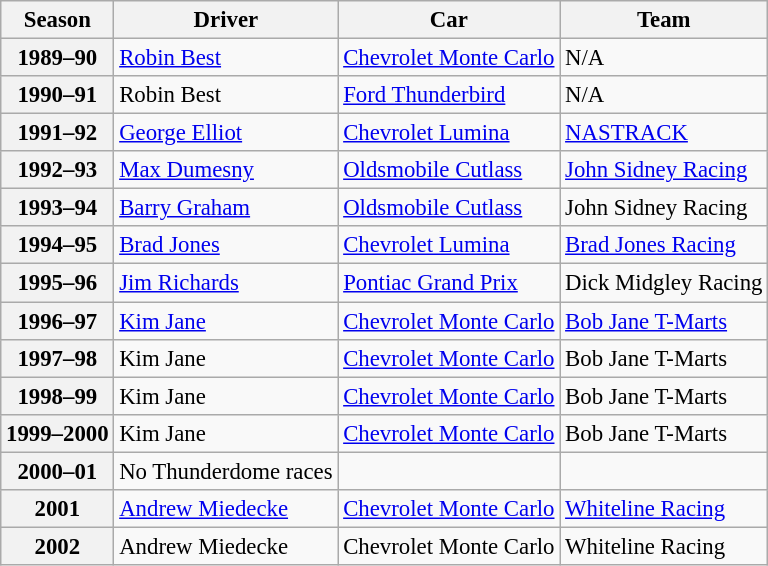<table class="wikitable" style="font-size: 95%;">
<tr>
<th>Season</th>
<th>Driver</th>
<th>Car</th>
<th>Team</th>
</tr>
<tr>
<th>1989–90</th>
<td><a href='#'>Robin Best</a></td>
<td><a href='#'>Chevrolet Monte Carlo</a></td>
<td>N/A</td>
</tr>
<tr>
<th>1990–91</th>
<td>Robin Best</td>
<td><a href='#'>Ford Thunderbird</a></td>
<td>N/A</td>
</tr>
<tr>
<th>1991–92</th>
<td><a href='#'>George Elliot</a></td>
<td><a href='#'>Chevrolet Lumina</a></td>
<td><a href='#'>NASTRACK</a></td>
</tr>
<tr>
<th>1992–93</th>
<td><a href='#'>Max Dumesny</a></td>
<td><a href='#'>Oldsmobile Cutlass</a></td>
<td><a href='#'>John Sidney Racing</a></td>
</tr>
<tr>
<th>1993–94</th>
<td><a href='#'>Barry Graham</a></td>
<td><a href='#'>Oldsmobile Cutlass</a></td>
<td>John Sidney Racing</td>
</tr>
<tr>
<th>1994–95</th>
<td><a href='#'>Brad Jones</a></td>
<td><a href='#'>Chevrolet Lumina</a></td>
<td><a href='#'>Brad Jones Racing</a></td>
</tr>
<tr>
<th>1995–96</th>
<td><a href='#'>Jim Richards</a></td>
<td><a href='#'>Pontiac Grand Prix</a></td>
<td>Dick Midgley Racing</td>
</tr>
<tr>
<th>1996–97</th>
<td><a href='#'>Kim Jane</a></td>
<td><a href='#'>Chevrolet Monte Carlo</a></td>
<td><a href='#'>Bob Jane T-Marts</a></td>
</tr>
<tr>
<th>1997–98</th>
<td>Kim Jane</td>
<td><a href='#'>Chevrolet Monte Carlo</a></td>
<td>Bob Jane T-Marts</td>
</tr>
<tr>
<th>1998–99</th>
<td>Kim Jane</td>
<td><a href='#'>Chevrolet Monte Carlo</a></td>
<td>Bob Jane T-Marts</td>
</tr>
<tr>
<th>1999–2000</th>
<td>Kim Jane</td>
<td><a href='#'>Chevrolet Monte Carlo</a></td>
<td>Bob Jane T-Marts</td>
</tr>
<tr>
<th>2000–01</th>
<td>No Thunderdome races</td>
<td></td>
<td></td>
</tr>
<tr>
<th>2001</th>
<td><a href='#'>Andrew Miedecke</a></td>
<td><a href='#'>Chevrolet Monte Carlo</a></td>
<td><a href='#'>Whiteline Racing</a></td>
</tr>
<tr>
<th>2002</th>
<td>Andrew Miedecke</td>
<td>Chevrolet Monte Carlo</td>
<td>Whiteline Racing</td>
</tr>
</table>
